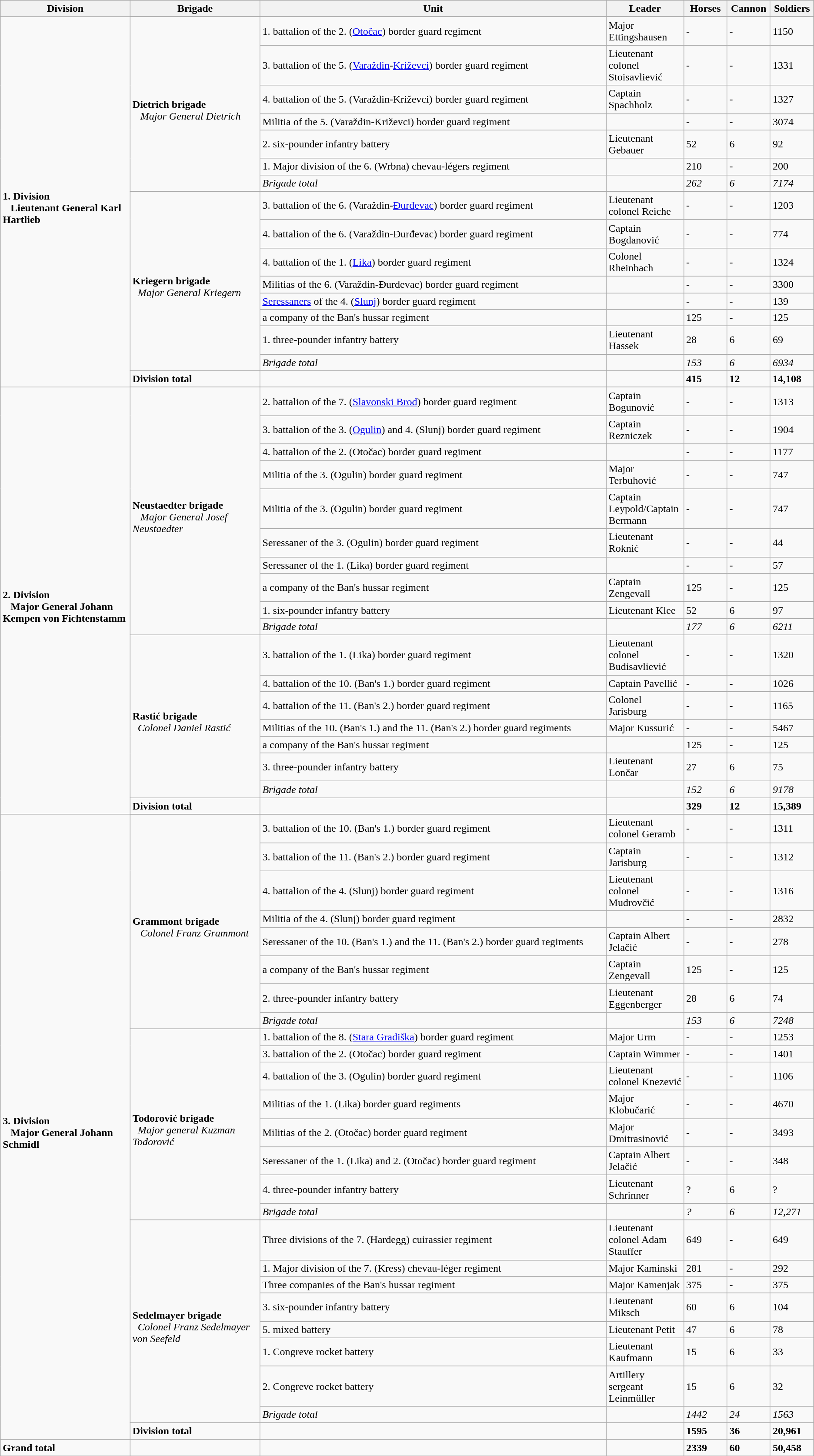<table class="wikitable">
<tr>
<th width=15%>Division</th>
<th width=15%>Brigade</th>
<th width=40%>Unit</th>
<th width=5%>Leader</th>
<th width=5%>Horses</th>
<th width=5%>Cannon</th>
<th width=5%>Soldiers</th>
</tr>
<tr>
<td rowspan=17><br><strong>1. Division</strong>
<br>  
<strong>Lieutenant General Karl Hartlieb</strong></td>
</tr>
<tr>
<td rowspan=7><br><strong>Dietrich brigade</strong>
<br>  
<em>Major General Dietrich</em></td>
<td>1. battalion of the 2. (<a href='#'>Otočac</a>) border guard regiment</td>
<td>Major Ettingshausen</td>
<td>-</td>
<td>-</td>
<td>1150</td>
</tr>
<tr>
<td>3. battalion of the 5. (<a href='#'>Varaždin</a>-<a href='#'>Križevci</a>) border guard regiment</td>
<td>Lieutenant colonel Stoisavliević</td>
<td>-</td>
<td>-</td>
<td>1331</td>
</tr>
<tr>
<td>4. battalion of the 5. (Varaždin-Križevci) border guard regiment</td>
<td>Captain Spachholz</td>
<td>-</td>
<td>-</td>
<td>1327</td>
</tr>
<tr>
<td>Militia of the 5. (Varaždin-Križevci) border guard regiment</td>
<td></td>
<td>-</td>
<td>-</td>
<td>3074</td>
</tr>
<tr>
<td>2. six-pounder infantry battery</td>
<td>Lieutenant Gebauer</td>
<td>52</td>
<td>6</td>
<td>92</td>
</tr>
<tr>
<td>1. Major division of the 6. (Wrbna) chevau-légers regiment</td>
<td></td>
<td>210</td>
<td>-</td>
<td>200</td>
</tr>
<tr>
<td><em>Brigade total</em></td>
<td></td>
<td><em>262</em></td>
<td><em>6</em></td>
<td><em>7174</em></td>
</tr>
<tr>
<td rowspan=8><br><strong>Kriegern brigade</strong>
<br> 
<em>Major General Kriegern</em></td>
<td>3. battalion of the 6. (Varaždin-<a href='#'>Đurđevac</a>) border guard regiment</td>
<td>Lieutenant colonel Reiche</td>
<td>-</td>
<td>-</td>
<td>1203</td>
</tr>
<tr>
<td>4. battalion of the 6. (Varaždin-Đurđevac) border guard regiment</td>
<td>Captain Bogdanović</td>
<td>-</td>
<td>-</td>
<td>774</td>
</tr>
<tr>
<td>4. battalion of the 1. (<a href='#'>Lika</a>) border guard regiment</td>
<td>Colonel Rheinbach</td>
<td>-</td>
<td>-</td>
<td>1324</td>
</tr>
<tr>
<td>Militias of the 6. (Varaždin-Đurđevac) border guard regiment</td>
<td></td>
<td>-</td>
<td>-</td>
<td>3300</td>
</tr>
<tr>
<td><a href='#'>Seressaners</a> of the 4. (<a href='#'>Slunj</a>) border guard regiment</td>
<td></td>
<td>-</td>
<td>-</td>
<td>139</td>
</tr>
<tr>
<td>a company of the Ban's hussar regiment</td>
<td></td>
<td>125</td>
<td>-</td>
<td>125</td>
</tr>
<tr>
<td>1. three-pounder infantry battery</td>
<td>Lieutenant Hassek</td>
<td>28</td>
<td>6</td>
<td>69</td>
</tr>
<tr>
<td><em>Brigade total</em></td>
<td></td>
<td><em>153</em></td>
<td><em>6</em></td>
<td><em>6934</em></td>
</tr>
<tr>
<td><strong>Division total</strong></td>
<td></td>
<td></td>
<td><strong>415</strong></td>
<td><strong>12</strong></td>
<td><strong>14,108</strong></td>
</tr>
<tr>
<td rowspan=19><br><strong>2. Division</strong>
<br>  
<strong>Major General Johann Kempen von Fichtenstamm</strong></td>
</tr>
<tr>
<td rowspan=10><br><strong>Neustaedter brigade</strong>
<br>  
<em>Major General Josef Neustaedter</em></td>
<td>2. battalion of the 7. (<a href='#'>Slavonski Brod</a>) border guard regiment</td>
<td>Captain Bogunović</td>
<td>-</td>
<td>-</td>
<td>1313</td>
</tr>
<tr>
<td>3. battalion of the 3. (<a href='#'>Ogulin</a>) and 4. (Slunj) border guard regiment</td>
<td>Captain Rezniczek</td>
<td>-</td>
<td>-</td>
<td>1904</td>
</tr>
<tr>
<td>4. battalion of the 2. (Otočac) border guard regiment</td>
<td></td>
<td>-</td>
<td>-</td>
<td>1177</td>
</tr>
<tr>
<td>Militia of the 3. (Ogulin) border guard regiment</td>
<td>Major Terbuhović</td>
<td>-</td>
<td>-</td>
<td>747</td>
</tr>
<tr>
<td>Militia of the 3. (Ogulin) border guard regiment</td>
<td>Captain Leypold/Captain Bermann</td>
<td>-</td>
<td>-</td>
<td>747</td>
</tr>
<tr>
<td>Seressaner of the 3. (Ogulin) border guard regiment</td>
<td>Lieutenant Roknić</td>
<td>-</td>
<td>-</td>
<td>44</td>
</tr>
<tr>
<td>Seressaner of the 1. (Lika) border guard regiment</td>
<td></td>
<td>-</td>
<td>-</td>
<td>57</td>
</tr>
<tr>
<td>a company of the Ban's hussar regiment</td>
<td>Captain Zengevall</td>
<td>125</td>
<td>-</td>
<td>125</td>
</tr>
<tr>
<td>1. six-pounder infantry battery</td>
<td>Lieutenant Klee</td>
<td>52</td>
<td>6</td>
<td>97</td>
</tr>
<tr>
<td><em>Brigade total</em></td>
<td></td>
<td><em>177</em></td>
<td><em>6</em></td>
<td><em>6211</em></td>
</tr>
<tr>
<td rowspan=7><br><strong>Rastić brigade</strong>
<br> 
<em>Colonel Daniel Rastić</em></td>
<td>3. battalion of the 1. (Lika) border guard regiment</td>
<td>Lieutenant colonel Budisavliević</td>
<td>-</td>
<td>-</td>
<td>1320</td>
</tr>
<tr>
<td>4. battalion of the 10. (Ban's 1.) border guard regiment</td>
<td>Captain Pavellić</td>
<td>-</td>
<td>-</td>
<td>1026</td>
</tr>
<tr>
<td>4. battalion of the 11. (Ban's 2.) border guard regiment</td>
<td>Colonel Jarisburg</td>
<td>-</td>
<td>-</td>
<td>1165</td>
</tr>
<tr>
<td>Militias of the 10. (Ban's 1.) and the 11. (Ban's 2.) border guard regiments</td>
<td>Major Kussurić</td>
<td>-</td>
<td>-</td>
<td>5467</td>
</tr>
<tr>
<td>a company of the Ban's hussar regiment</td>
<td></td>
<td>125</td>
<td>-</td>
<td>125</td>
</tr>
<tr>
<td>3. three-pounder infantry battery</td>
<td>Lieutenant Lončar</td>
<td>27</td>
<td>6</td>
<td>75</td>
</tr>
<tr>
<td><em>Brigade total</em></td>
<td></td>
<td><em>152</em></td>
<td><em>6</em></td>
<td><em>9178</em></td>
</tr>
<tr>
<td><strong>Division total</strong></td>
<td></td>
<td></td>
<td><strong>329</strong></td>
<td><strong>12</strong></td>
<td><strong>15,389</strong></td>
</tr>
<tr>
<td rowspan=26><br><strong>3. Division</strong>
<br>  
<strong>Major General Johann Schmidl</strong></td>
</tr>
<tr>
<td rowspan=8><br><strong>Grammont brigade</strong>
<br>  
<em>Colonel Franz Grammont</em></td>
<td>3. battalion of the 10. (Ban's 1.) border guard regiment</td>
<td>Lieutenant colonel Geramb</td>
<td>-</td>
<td>-</td>
<td>1311</td>
</tr>
<tr>
<td>3. battalion of the 11. (Ban's 2.) border guard regiment</td>
<td>Captain Jarisburg</td>
<td>-</td>
<td>-</td>
<td>1312</td>
</tr>
<tr>
<td>4. battalion of the 4. (Slunj) border guard regiment</td>
<td>Lieutenant colonel Mudrovčić</td>
<td>-</td>
<td>-</td>
<td>1316</td>
</tr>
<tr>
<td>Militia of the 4. (Slunj) border guard regiment</td>
<td></td>
<td>-</td>
<td>-</td>
<td>2832</td>
</tr>
<tr>
<td>Seressaner of the 10. (Ban's 1.) and the 11. (Ban's 2.) border guard regiments</td>
<td>Captain Albert Jelačić</td>
<td>-</td>
<td>-</td>
<td>278</td>
</tr>
<tr>
<td>a company of the Ban's hussar regiment</td>
<td>Captain Zengevall</td>
<td>125</td>
<td>-</td>
<td>125</td>
</tr>
<tr>
<td>2. three-pounder infantry battery</td>
<td>Lieutenant Eggenberger</td>
<td>28</td>
<td>6</td>
<td>74</td>
</tr>
<tr>
<td><em>Brigade total</em></td>
<td></td>
<td><em>153</em></td>
<td><em>6</em></td>
<td><em>7248</em></td>
</tr>
<tr>
<td rowspan=8><br><strong>Todorović brigade</strong>
<br> 
<em>Major general Kuzman Todorović</em></td>
<td>1. battalion of the 8. (<a href='#'>Stara Gradiška</a>) border guard regiment</td>
<td>Major Urm</td>
<td>-</td>
<td>-</td>
<td>1253</td>
</tr>
<tr>
<td>3. battalion of the 2. (Otočac) border guard regiment</td>
<td>Captain Wimmer</td>
<td>-</td>
<td>-</td>
<td>1401</td>
</tr>
<tr>
<td>4. battalion of the 3. (Ogulin) border guard regiment</td>
<td>Lieutenant colonel Knezević</td>
<td>-</td>
<td>-</td>
<td>1106</td>
</tr>
<tr>
<td>Militias of the 1. (Lika) border guard regiments</td>
<td>Major Klobučarić</td>
<td>-</td>
<td>-</td>
<td>4670</td>
</tr>
<tr>
<td>Militias of the 2. (Otočac) border guard regiment</td>
<td>Major Dmitrasinović</td>
<td>-</td>
<td>-</td>
<td>3493</td>
</tr>
<tr>
<td>Seressaner of the 1. (Lika) and 2. (Otočac) border guard regiment</td>
<td>Captain Albert Jelačić</td>
<td>-</td>
<td>-</td>
<td>348</td>
</tr>
<tr>
<td>4. three-pounder infantry battery</td>
<td>Lieutenant Schrinner</td>
<td>?</td>
<td>6</td>
<td>?</td>
</tr>
<tr>
<td><em>Brigade total</em></td>
<td></td>
<td><em>?</em></td>
<td><em>6</em></td>
<td><em>12,271</em></td>
</tr>
<tr>
<td rowspan=8><br><strong>Sedelmayer brigade</strong>
<br> 
<em>Colonel Franz Sedelmayer von Seefeld</em></td>
<td>Three divisions of the 7. (Hardegg) cuirassier regiment</td>
<td>Lieutenant colonel Adam Stauffer</td>
<td>649</td>
<td>-</td>
<td>649</td>
</tr>
<tr>
<td>1. Major division of the 7. (Kress) chevau-léger regiment</td>
<td>Major Kaminski</td>
<td>281</td>
<td>-</td>
<td>292</td>
</tr>
<tr>
<td>Three companies of the Ban's hussar regiment</td>
<td>Major Kamenjak</td>
<td>375</td>
<td>-</td>
<td>375</td>
</tr>
<tr>
<td>3. six-pounder infantry battery</td>
<td>Lieutenant Miksch</td>
<td>60</td>
<td>6</td>
<td>104</td>
</tr>
<tr>
<td>5. mixed battery</td>
<td>Lieutenant Petit</td>
<td>47</td>
<td>6</td>
<td>78</td>
</tr>
<tr>
<td>1. Congreve rocket battery</td>
<td>Lieutenant Kaufmann</td>
<td>15</td>
<td>6</td>
<td>33</td>
</tr>
<tr>
<td>2. Congreve rocket battery</td>
<td>Artillery sergeant Leinmüller</td>
<td>15</td>
<td>6</td>
<td>32</td>
</tr>
<tr>
<td><em>Brigade total</em></td>
<td></td>
<td><em>1442</em></td>
<td><em>24</em></td>
<td><em>1563</em></td>
</tr>
<tr>
<td><strong>Division total</strong></td>
<td></td>
<td></td>
<td><strong>1595</strong></td>
<td><strong>36</strong></td>
<td><strong>20,961</strong></td>
</tr>
<tr>
<td><strong>Grand total</strong></td>
<td></td>
<td></td>
<td></td>
<td><strong>2339</strong></td>
<td><strong>60</strong></td>
<td><strong>50,458</strong></td>
</tr>
</table>
